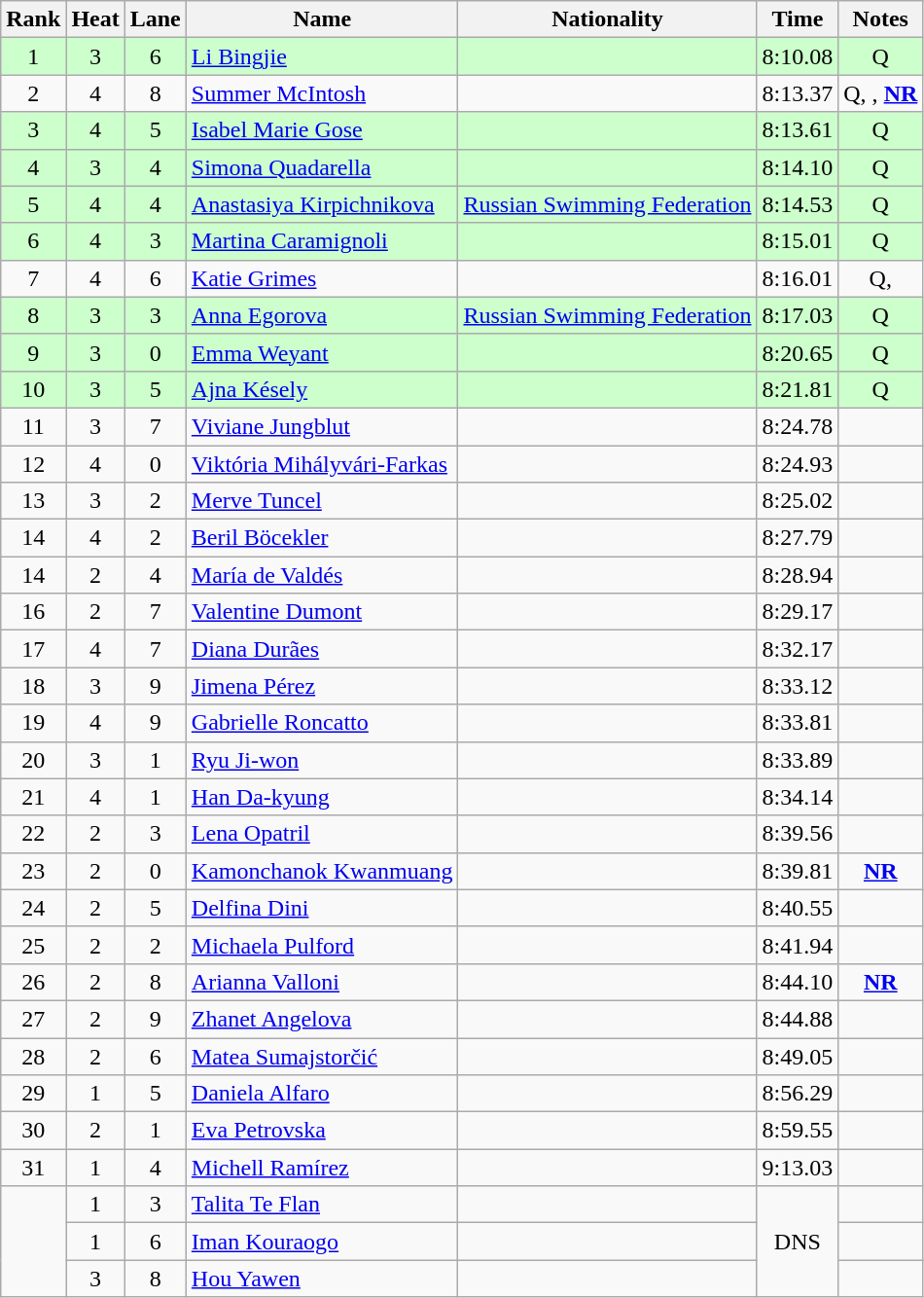<table class="wikitable sortable" style="text-align:center">
<tr>
<th>Rank</th>
<th>Heat</th>
<th>Lane</th>
<th>Name</th>
<th>Nationality</th>
<th>Time</th>
<th>Notes</th>
</tr>
<tr bgcolor=ccffcc>
<td>1</td>
<td>3</td>
<td>6</td>
<td align=left><a href='#'>Li Bingjie</a></td>
<td align=left></td>
<td>8:10.08</td>
<td>Q</td>
</tr>
<tr>
<td>2</td>
<td>4</td>
<td>8</td>
<td align=left><a href='#'>Summer McIntosh</a></td>
<td align=left></td>
<td>8:13.37</td>
<td>Q, , <strong><a href='#'>NR</a></strong></td>
</tr>
<tr bgcolor=ccffcc>
<td>3</td>
<td>4</td>
<td>5</td>
<td align=left><a href='#'>Isabel Marie Gose</a></td>
<td align=left></td>
<td>8:13.61</td>
<td>Q</td>
</tr>
<tr bgcolor=ccffcc>
<td>4</td>
<td>3</td>
<td>4</td>
<td align=left><a href='#'>Simona Quadarella</a></td>
<td align=left></td>
<td>8:14.10</td>
<td>Q</td>
</tr>
<tr bgcolor=ccffcc>
<td>5</td>
<td>4</td>
<td>4</td>
<td align=left><a href='#'>Anastasiya Kirpichnikova</a></td>
<td align=left><a href='#'>Russian Swimming Federation</a></td>
<td>8:14.53</td>
<td>Q</td>
</tr>
<tr bgcolor=ccffcc>
<td>6</td>
<td>4</td>
<td>3</td>
<td align=left><a href='#'>Martina Caramignoli</a></td>
<td align=left></td>
<td>8:15.01</td>
<td>Q</td>
</tr>
<tr>
<td>7</td>
<td>4</td>
<td>6</td>
<td align=left><a href='#'>Katie Grimes</a></td>
<td align=left></td>
<td>8:16.01</td>
<td>Q, </td>
</tr>
<tr bgcolor=ccffcc>
<td>8</td>
<td>3</td>
<td>3</td>
<td align=left><a href='#'>Anna Egorova</a></td>
<td align=left><a href='#'>Russian Swimming Federation</a></td>
<td>8:17.03</td>
<td>Q</td>
</tr>
<tr bgcolor=ccffcc>
<td>9</td>
<td>3</td>
<td>0</td>
<td align=left><a href='#'>Emma Weyant</a></td>
<td align=left></td>
<td>8:20.65</td>
<td>Q</td>
</tr>
<tr bgcolor=ccffcc>
<td>10</td>
<td>3</td>
<td>5</td>
<td align=left><a href='#'>Ajna Késely</a></td>
<td align=left></td>
<td>8:21.81</td>
<td>Q</td>
</tr>
<tr>
<td>11</td>
<td>3</td>
<td>7</td>
<td align=left><a href='#'>Viviane Jungblut</a></td>
<td align=left></td>
<td>8:24.78</td>
<td></td>
</tr>
<tr>
<td>12</td>
<td>4</td>
<td>0</td>
<td align=left><a href='#'>Viktória Mihályvári-Farkas</a></td>
<td align=left></td>
<td>8:24.93</td>
<td></td>
</tr>
<tr>
<td>13</td>
<td>3</td>
<td>2</td>
<td align=left><a href='#'>Merve Tuncel</a></td>
<td align=left></td>
<td>8:25.02</td>
<td></td>
</tr>
<tr>
<td>14</td>
<td>4</td>
<td>2</td>
<td align=left><a href='#'>Beril Böcekler</a></td>
<td align=left></td>
<td>8:27.79</td>
<td></td>
</tr>
<tr>
<td>14</td>
<td>2</td>
<td>4</td>
<td align=left><a href='#'>María de Valdés</a></td>
<td align=left></td>
<td>8:28.94</td>
<td></td>
</tr>
<tr>
<td>16</td>
<td>2</td>
<td>7</td>
<td align=left><a href='#'>Valentine Dumont</a></td>
<td align=left></td>
<td>8:29.17</td>
<td></td>
</tr>
<tr>
<td>17</td>
<td>4</td>
<td>7</td>
<td align=left><a href='#'>Diana Durães</a></td>
<td align=left></td>
<td>8:32.17</td>
<td></td>
</tr>
<tr>
<td>18</td>
<td>3</td>
<td>9</td>
<td align=left><a href='#'>Jimena Pérez</a></td>
<td align=left></td>
<td>8:33.12</td>
<td></td>
</tr>
<tr>
<td>19</td>
<td>4</td>
<td>9</td>
<td align=left><a href='#'>Gabrielle Roncatto</a></td>
<td align=left></td>
<td>8:33.81</td>
<td></td>
</tr>
<tr>
<td>20</td>
<td>3</td>
<td>1</td>
<td align=left><a href='#'>Ryu Ji-won</a></td>
<td align=left></td>
<td>8:33.89</td>
<td></td>
</tr>
<tr>
<td>21</td>
<td>4</td>
<td>1</td>
<td align=left><a href='#'>Han Da-kyung</a></td>
<td align=left></td>
<td>8:34.14</td>
<td></td>
</tr>
<tr>
<td>22</td>
<td>2</td>
<td>3</td>
<td align=left><a href='#'>Lena Opatril</a></td>
<td align=left></td>
<td>8:39.56</td>
<td></td>
</tr>
<tr>
<td>23</td>
<td>2</td>
<td>0</td>
<td align=left><a href='#'>Kamonchanok Kwanmuang</a></td>
<td align=left></td>
<td>8:39.81</td>
<td><strong><a href='#'>NR</a></strong></td>
</tr>
<tr>
<td>24</td>
<td>2</td>
<td>5</td>
<td align=left><a href='#'>Delfina Dini</a></td>
<td align=left></td>
<td>8:40.55</td>
<td></td>
</tr>
<tr>
<td>25</td>
<td>2</td>
<td>2</td>
<td align=left><a href='#'>Michaela Pulford</a></td>
<td align=left></td>
<td>8:41.94</td>
<td></td>
</tr>
<tr>
<td>26</td>
<td>2</td>
<td>8</td>
<td align=left><a href='#'>Arianna Valloni</a></td>
<td align=left></td>
<td>8:44.10</td>
<td><strong><a href='#'>NR</a></strong></td>
</tr>
<tr>
<td>27</td>
<td>2</td>
<td>9</td>
<td align=left><a href='#'>Zhanet Angelova</a></td>
<td align=left></td>
<td>8:44.88</td>
<td></td>
</tr>
<tr>
<td>28</td>
<td>2</td>
<td>6</td>
<td align=left><a href='#'>Matea Sumajstorčić</a></td>
<td align=left></td>
<td>8:49.05</td>
<td></td>
</tr>
<tr>
<td>29</td>
<td>1</td>
<td>5</td>
<td align=left><a href='#'>Daniela Alfaro</a></td>
<td align=left></td>
<td>8:56.29</td>
<td></td>
</tr>
<tr>
<td>30</td>
<td>2</td>
<td>1</td>
<td align=left><a href='#'>Eva Petrovska</a></td>
<td align=left></td>
<td>8:59.55</td>
<td></td>
</tr>
<tr>
<td>31</td>
<td>1</td>
<td>4</td>
<td align=left><a href='#'>Michell Ramírez</a></td>
<td align=left></td>
<td>9:13.03</td>
<td></td>
</tr>
<tr>
<td rowspan=3></td>
<td>1</td>
<td>3</td>
<td align=left><a href='#'>Talita Te Flan</a></td>
<td align=left></td>
<td rowspan=3>DNS</td>
<td></td>
</tr>
<tr>
<td>1</td>
<td>6</td>
<td align=left><a href='#'>Iman Kouraogo</a></td>
<td align=left></td>
<td></td>
</tr>
<tr>
<td>3</td>
<td>8</td>
<td align=left><a href='#'>Hou Yawen</a></td>
<td align=left></td>
<td></td>
</tr>
</table>
